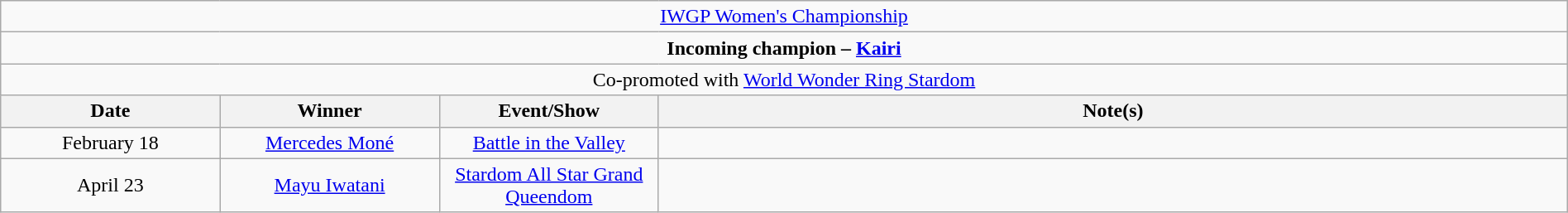<table class="wikitable" style="text-align:center; width:100%;">
<tr>
<td colspan="5" style="text-align: center;"><a href='#'>IWGP Women's Championship</a></td>
</tr>
<tr>
<td colspan="5" style="text-align: center;"><strong>Incoming champion – <a href='#'>Kairi</a></strong></td>
</tr>
<tr>
<td colspan=4>Co-promoted with <a href='#'>World Wonder Ring Stardom</a></td>
</tr>
<tr>
<th width=14%>Date</th>
<th width=14%>Winner</th>
<th width=14%>Event/Show</th>
<th width=58%>Note(s)</th>
</tr>
<tr>
<td>February 18</td>
<td><a href='#'>Mercedes Moné</a></td>
<td><a href='#'>Battle in the Valley</a></td>
<td></td>
</tr>
<tr>
<td>April 23</td>
<td><a href='#'>Mayu Iwatani</a></td>
<td><a href='#'>Stardom All Star Grand Queendom</a></td>
<td></td>
</tr>
</table>
